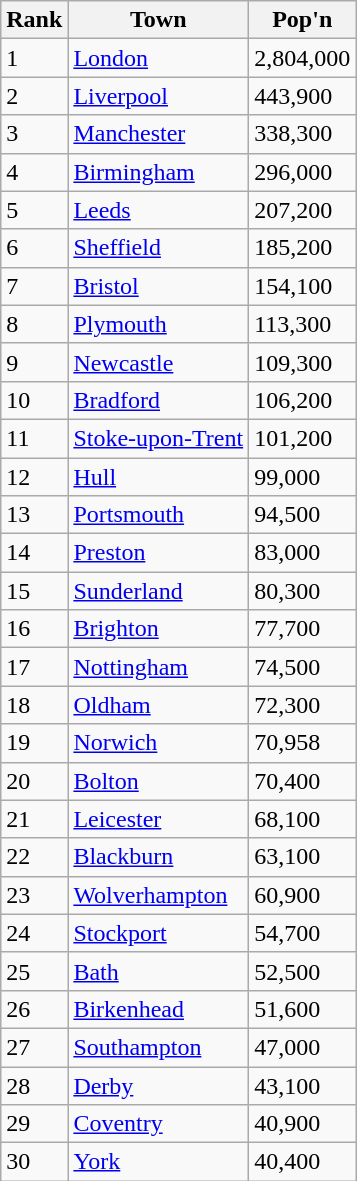<table class="sortable wikitable vatop" style=" margin-right:2em;">
<tr>
<th>Rank</th>
<th>Town</th>
<th>Pop'n</th>
</tr>
<tr>
<td>1</td>
<td><a href='#'>London</a></td>
<td>2,804,000</td>
</tr>
<tr>
<td>2</td>
<td><a href='#'>Liverpool</a></td>
<td>443,900</td>
</tr>
<tr>
<td>3</td>
<td><a href='#'>Manchester</a></td>
<td>338,300</td>
</tr>
<tr>
<td>4</td>
<td><a href='#'>Birmingham</a></td>
<td>296,000</td>
</tr>
<tr>
<td>5</td>
<td><a href='#'>Leeds</a></td>
<td>207,200</td>
</tr>
<tr>
<td>6</td>
<td><a href='#'>Sheffield</a></td>
<td>185,200</td>
</tr>
<tr>
<td>7</td>
<td><a href='#'>Bristol</a></td>
<td>154,100</td>
</tr>
<tr>
<td>8</td>
<td><a href='#'>Plymouth</a></td>
<td>113,300</td>
</tr>
<tr>
<td>9</td>
<td><a href='#'>Newcastle</a></td>
<td>109,300</td>
</tr>
<tr>
<td>10</td>
<td><a href='#'>Bradford</a></td>
<td>106,200</td>
</tr>
<tr>
<td>11</td>
<td><a href='#'>Stoke-upon-Trent</a></td>
<td>101,200</td>
</tr>
<tr>
<td>12</td>
<td><a href='#'>Hull</a></td>
<td>99,000</td>
</tr>
<tr>
<td>13</td>
<td><a href='#'>Portsmouth</a></td>
<td>94,500</td>
</tr>
<tr>
<td>14</td>
<td><a href='#'>Preston</a></td>
<td>83,000</td>
</tr>
<tr>
<td>15</td>
<td><a href='#'>Sunderland</a></td>
<td>80,300</td>
</tr>
<tr>
<td>16</td>
<td><a href='#'>Brighton</a></td>
<td>77,700</td>
</tr>
<tr>
<td>17</td>
<td><a href='#'>Nottingham</a></td>
<td>74,500</td>
</tr>
<tr>
<td>18</td>
<td><a href='#'>Oldham</a></td>
<td>72,300</td>
</tr>
<tr>
<td>19</td>
<td><a href='#'>Norwich</a></td>
<td>70,958</td>
</tr>
<tr>
<td>20</td>
<td><a href='#'>Bolton</a></td>
<td>70,400</td>
</tr>
<tr>
<td>21</td>
<td><a href='#'>Leicester</a></td>
<td>68,100</td>
</tr>
<tr>
<td>22</td>
<td><a href='#'>Blackburn</a></td>
<td>63,100</td>
</tr>
<tr>
<td>23</td>
<td><a href='#'>Wolverhampton</a></td>
<td>60,900</td>
</tr>
<tr>
<td>24</td>
<td><a href='#'>Stockport</a></td>
<td>54,700</td>
</tr>
<tr>
<td>25</td>
<td><a href='#'>Bath</a></td>
<td>52,500</td>
</tr>
<tr>
<td>26</td>
<td><a href='#'>Birkenhead</a></td>
<td>51,600</td>
</tr>
<tr>
<td>27</td>
<td><a href='#'>Southampton</a></td>
<td>47,000</td>
</tr>
<tr>
<td>28</td>
<td><a href='#'>Derby</a></td>
<td>43,100</td>
</tr>
<tr>
<td>29</td>
<td><a href='#'>Coventry</a></td>
<td>40,900</td>
</tr>
<tr>
<td>30</td>
<td><a href='#'>York</a></td>
<td>40,400</td>
</tr>
</table>
